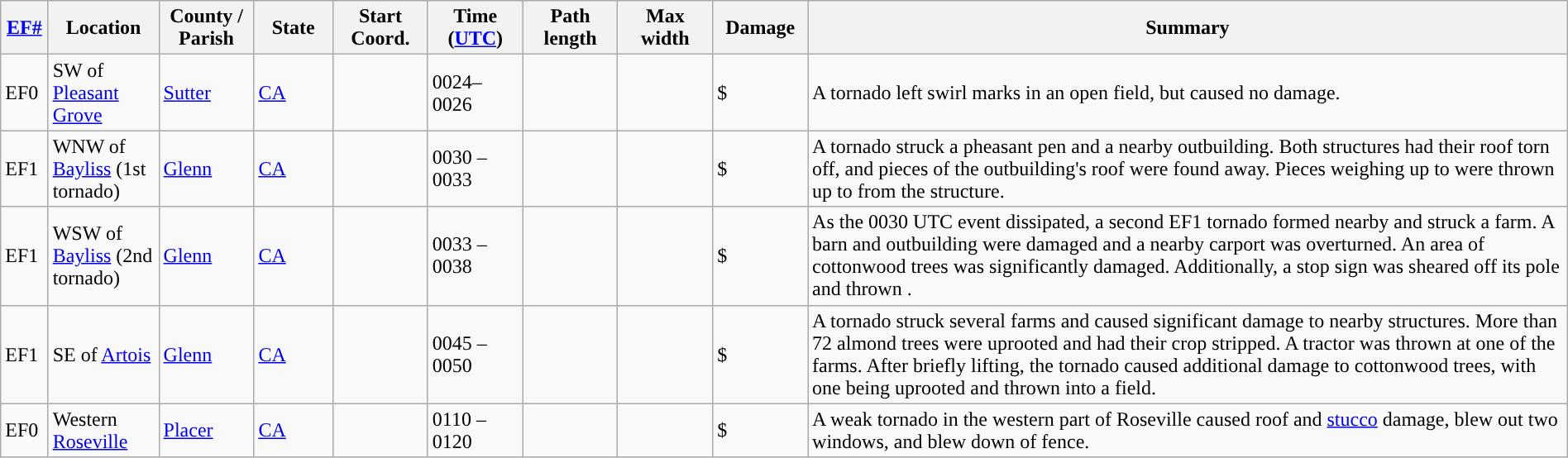<table class="wikitable sortable" style="width:100%;">
<tr>
<th scope="col" width="3%" align="center"><a href='#'>EF#</a></th>
<th scope="col" width="7%" align="center" class="unsortable">Location</th>
<th scope="col" width="6%" align="center" class="unsortable">County / Parish</th>
<th scope="col" width="5%" align="center">State</th>
<th scope="col" width="6%" align="center">Start Coord.</th>
<th scope="col" width="6%" align="center">Time (<a href='#'>UTC</a>)</th>
<th scope="col" width="6%" align="center">Path length</th>
<th scope="col" width="6%" align="center">Max width</th>
<th scope="col" width="6%" align="center">Damage</th>
<th scope="col" width="48%" class="unsortable" align="center">Summary</th>
</tr>
<tr>
<td>EF0</td>
<td>SW of <a href='#'>Pleasant Grove</a></td>
<td><a href='#'>Sutter</a></td>
<td><a href='#'>CA</a></td>
<td></td>
<td>0024–0026</td>
<td></td>
<td></td>
<td>$</td>
<td>A tornado left swirl marks in an open field, but caused no damage.</td>
</tr>
<tr>
<td>EF1</td>
<td>WNW of <a href='#'>Bayliss</a> (1st tornado)</td>
<td><a href='#'>Glenn</a></td>
<td><a href='#'>CA</a></td>
<td></td>
<td>0030 – 0033</td>
<td></td>
<td></td>
<td>$</td>
<td>A tornado struck a pheasant pen and a nearby outbuilding. Both structures had their roof torn off, and pieces of the outbuilding's roof were found  away. Pieces weighing up to  were thrown up to  from the structure.</td>
</tr>
<tr>
<td>EF1</td>
<td>WSW of <a href='#'>Bayliss</a> (2nd tornado)</td>
<td><a href='#'>Glenn</a></td>
<td><a href='#'>CA</a></td>
<td></td>
<td>0033 – 0038</td>
<td></td>
<td></td>
<td>$</td>
<td>As the 0030 UTC event dissipated, a second EF1 tornado formed nearby and struck a farm. A barn and outbuilding were damaged and a nearby carport was overturned. An area of cottonwood trees was significantly damaged. Additionally, a stop sign was sheared off its pole and thrown .</td>
</tr>
<tr>
<td>EF1</td>
<td>SE of <a href='#'>Artois</a></td>
<td><a href='#'>Glenn</a></td>
<td><a href='#'>CA</a></td>
<td></td>
<td>0045 – 0050</td>
<td></td>
<td></td>
<td>$</td>
<td>A tornado struck several farms and caused significant damage to nearby structures. More than 72 almond trees were uprooted and had their crop stripped. A tractor was thrown  at one of the farms. After briefly lifting, the tornado caused additional damage to cottonwood trees, with one being uprooted and thrown  into a field.</td>
</tr>
<tr>
<td>EF0</td>
<td>Western <a href='#'>Roseville</a></td>
<td><a href='#'>Placer</a></td>
<td><a href='#'>CA</a></td>
<td></td>
<td>0110 – 0120</td>
<td></td>
<td></td>
<td>$</td>
<td>A weak tornado in the western part of Roseville caused roof and <a href='#'>stucco</a> damage, blew out two windows, and blew down  of fence.</td>
</tr>
</table>
